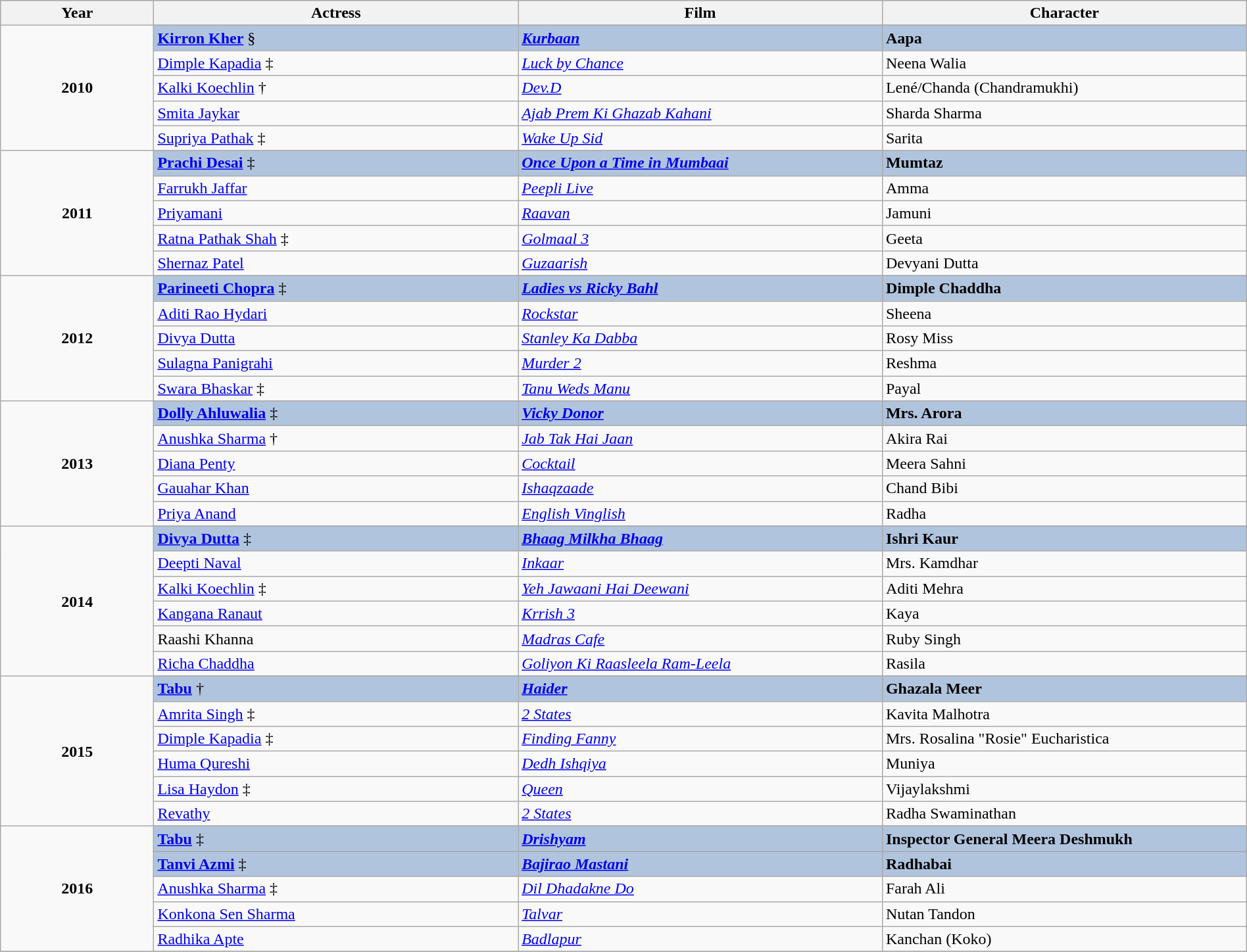<table class="wikitable" style="width:100%">
<tr bgcolor="#bebebe">
<th width="8%">Year</th>
<th width="19%">Actress</th>
<th width="19%">Film</th>
<th width="19%">Character</th>
</tr>
<tr>
<td rowspan=6 style="text-align:center"><strong>2010</strong></td>
</tr>
<tr style="background:#B0C4DE;">
<td><strong><a href='#'>Kirron Kher</a></strong> §</td>
<td><strong><em><a href='#'>Kurbaan</a></em></strong></td>
<td><strong>Aapa</strong></td>
</tr>
<tr>
<td><a href='#'>Dimple Kapadia</a> ‡</td>
<td><em><a href='#'>Luck by Chance</a></em></td>
<td>Neena Walia</td>
</tr>
<tr>
<td><a href='#'>Kalki Koechlin</a> †</td>
<td><em><a href='#'>Dev.D</a></em></td>
<td>Lené/Chanda (Chandramukhi)</td>
</tr>
<tr>
<td><a href='#'>Smita Jaykar</a></td>
<td><em><a href='#'>Ajab Prem Ki Ghazab Kahani</a></em></td>
<td>Sharda Sharma</td>
</tr>
<tr>
<td><a href='#'>Supriya Pathak</a> ‡</td>
<td><em><a href='#'>Wake Up Sid</a></em></td>
<td>Sarita</td>
</tr>
<tr>
<td rowspan=6 style="text-align:center"><strong>2011</strong></td>
</tr>
<tr style="background:#B0C4DE;">
<td><strong><a href='#'>Prachi Desai</a></strong> ‡</td>
<td><strong><em><a href='#'>Once Upon a Time in Mumbaai</a></em></strong></td>
<td><strong>Mumtaz</strong></td>
</tr>
<tr>
<td><a href='#'>Farrukh Jaffar</a></td>
<td><em><a href='#'>Peepli Live</a></em></td>
<td>Amma</td>
</tr>
<tr>
<td><a href='#'>Priyamani</a></td>
<td><em><a href='#'>Raavan</a></em></td>
<td>Jamuni</td>
</tr>
<tr>
<td><a href='#'>Ratna Pathak Shah</a> ‡</td>
<td><em><a href='#'>Golmaal 3</a></em></td>
<td>Geeta</td>
</tr>
<tr>
<td><a href='#'>Shernaz Patel</a></td>
<td><em><a href='#'>Guzaarish</a></em></td>
<td>Devyani Dutta</td>
</tr>
<tr>
<td rowspan=6 style="text-align:center"><strong>2012</strong></td>
</tr>
<tr style="background:#B0C4DE;">
<td><strong><a href='#'>Parineeti Chopra</a></strong> ‡</td>
<td><strong><em><a href='#'>Ladies vs Ricky Bahl</a></em></strong></td>
<td><strong>Dimple Chaddha</strong></td>
</tr>
<tr>
<td><a href='#'>Aditi Rao Hydari</a></td>
<td><em><a href='#'>Rockstar</a></em></td>
<td>Sheena</td>
</tr>
<tr>
<td><a href='#'>Divya Dutta</a></td>
<td><em><a href='#'>Stanley Ka Dabba</a></em></td>
<td>Rosy Miss</td>
</tr>
<tr>
<td><a href='#'>Sulagna Panigrahi</a></td>
<td><em><a href='#'>Murder 2</a></em></td>
<td>Reshma</td>
</tr>
<tr>
<td><a href='#'>Swara Bhaskar</a> ‡</td>
<td><em><a href='#'>Tanu Weds Manu</a></em></td>
<td>Payal</td>
</tr>
<tr>
<td rowspan=6 style="text-align:center"><strong>2013</strong></td>
</tr>
<tr style="background:#B0C4DE;">
<td><strong><a href='#'>Dolly Ahluwalia</a></strong> ‡</td>
<td><strong><em><a href='#'>Vicky Donor</a></em></strong></td>
<td><strong>Mrs. Arora</strong></td>
</tr>
<tr>
<td><a href='#'>Anushka Sharma</a> †</td>
<td><em><a href='#'>Jab Tak Hai Jaan</a></em></td>
<td>Akira Rai</td>
</tr>
<tr>
<td><a href='#'>Diana Penty</a></td>
<td><em><a href='#'>Cocktail</a></em></td>
<td>Meera Sahni</td>
</tr>
<tr>
<td><a href='#'>Gauahar Khan</a></td>
<td><em><a href='#'>Ishaqzaade</a></em></td>
<td>Chand Bibi</td>
</tr>
<tr>
<td><a href='#'>Priya Anand</a></td>
<td><em><a href='#'>English Vinglish</a></em></td>
<td>Radha</td>
</tr>
<tr>
<td rowspan=7 style="text-align:center"><strong>2014</strong></td>
</tr>
<tr style="background:#B0C4DE;">
<td><strong><a href='#'>Divya Dutta</a></strong> ‡</td>
<td><strong><em><a href='#'>Bhaag Milkha Bhaag</a></em></strong></td>
<td><strong>Ishri Kaur</strong></td>
</tr>
<tr>
<td><a href='#'>Deepti Naval</a></td>
<td><em><a href='#'>Inkaar</a></em></td>
<td>Mrs. Kamdhar</td>
</tr>
<tr>
<td><a href='#'>Kalki Koechlin</a> ‡</td>
<td><em><a href='#'>Yeh Jawaani Hai Deewani</a></em></td>
<td>Aditi Mehra</td>
</tr>
<tr>
<td><a href='#'>Kangana Ranaut</a></td>
<td><em><a href='#'>Krrish 3</a></em></td>
<td>Kaya</td>
</tr>
<tr>
<td>Raashi Khanna</td>
<td><em><a href='#'>Madras Cafe</a></em></td>
<td>Ruby Singh</td>
</tr>
<tr>
<td><a href='#'>Richa Chaddha</a></td>
<td><em><a href='#'>Goliyon Ki Raasleela Ram-Leela</a></em></td>
<td>Rasila</td>
</tr>
<tr>
<td rowspan=7 style="text-align:center"><strong>2015</strong></td>
</tr>
<tr style="background:#B0C4DE;">
<td><strong><a href='#'>Tabu</a></strong> †</td>
<td><strong><em><a href='#'>Haider</a></em></strong></td>
<td><strong>Ghazala Meer</strong></td>
</tr>
<tr>
<td><a href='#'>Amrita Singh</a> ‡</td>
<td><em><a href='#'>2 States</a></em></td>
<td>Kavita Malhotra</td>
</tr>
<tr>
<td><a href='#'>Dimple Kapadia</a> ‡</td>
<td><em><a href='#'>Finding Fanny</a></em></td>
<td>Mrs. Rosalina "Rosie" Eucharistica</td>
</tr>
<tr>
<td><a href='#'>Huma Qureshi</a></td>
<td><em><a href='#'>Dedh Ishqiya</a></em></td>
<td>Muniya</td>
</tr>
<tr>
<td><a href='#'>Lisa Haydon</a> ‡</td>
<td><em><a href='#'>Queen</a></em></td>
<td>Vijaylakshmi</td>
</tr>
<tr>
<td><a href='#'>Revathy</a></td>
<td><em><a href='#'>2 States</a></em></td>
<td>Radha Swaminathan</td>
</tr>
<tr>
<td rowspan=7 style="text-align:center"><strong>2016</strong></td>
</tr>
<tr style="background:#B0C4DE;">
<td><strong><a href='#'>Tabu</a></strong> ‡</td>
<td><strong><em><a href='#'>Drishyam</a></em></strong></td>
<td><strong>Inspector General Meera Deshmukh</strong></td>
</tr>
<tr>
</tr>
<tr style="background:#B0C4DE;">
<td><strong><a href='#'>Tanvi Azmi</a></strong> ‡</td>
<td><strong><em><a href='#'>Bajirao Mastani</a></em></strong></td>
<td><strong>Radhabai</strong></td>
</tr>
<tr>
<td><a href='#'>Anushka Sharma</a> ‡</td>
<td><em><a href='#'>Dil Dhadakne Do</a></em></td>
<td>Farah Ali</td>
</tr>
<tr>
<td><a href='#'>Konkona Sen Sharma</a></td>
<td><em><a href='#'>Talvar</a></em></td>
<td>Nutan Tandon</td>
</tr>
<tr>
<td><a href='#'>Radhika Apte</a></td>
<td><em><a href='#'>Badlapur</a></em></td>
<td>Kanchan (Koko)</td>
</tr>
<tr>
</tr>
</table>
